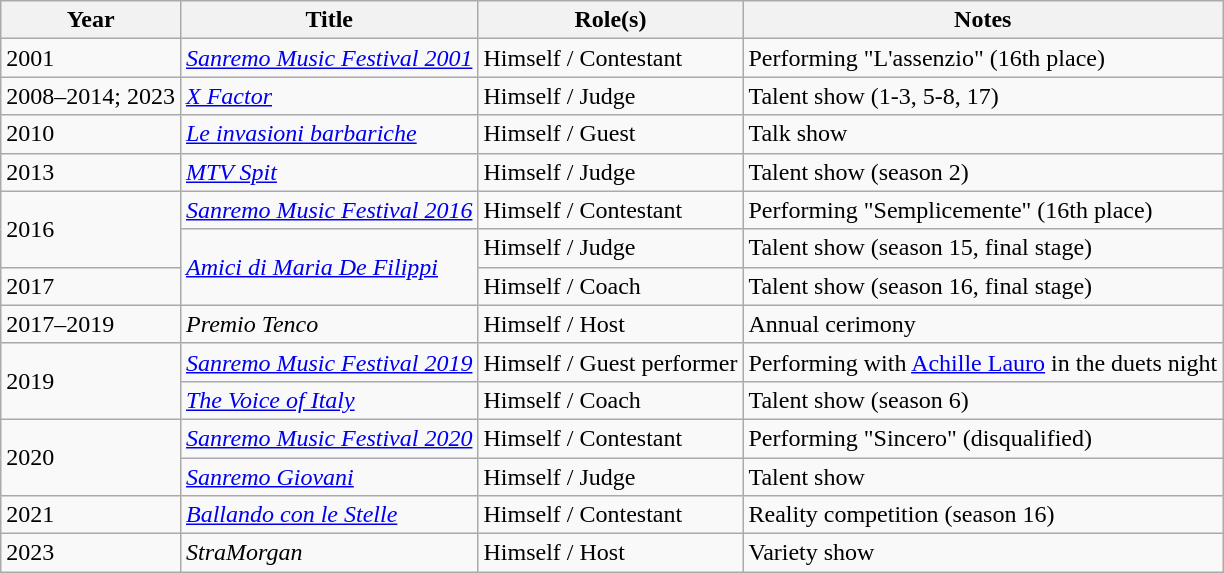<table class="wikitable plainrowheaders sortable">
<tr>
<th scope="col">Year</th>
<th scope="col">Title</th>
<th scope="col">Role(s)</th>
<th scope="col" class="unsortable">Notes</th>
</tr>
<tr>
<td>2001</td>
<td><em><a href='#'>Sanremo Music Festival 2001</a></em></td>
<td>Himself / Contestant</td>
<td>Performing "L'assenzio" (16th place)</td>
</tr>
<tr>
<td>2008–2014; 2023</td>
<td><em><a href='#'>X Factor</a></em></td>
<td>Himself / Judge</td>
<td>Talent show (1-3, 5-8, 17)</td>
</tr>
<tr>
<td>2010</td>
<td><em><a href='#'>Le invasioni barbariche</a></em></td>
<td>Himself / Guest</td>
<td>Talk show</td>
</tr>
<tr>
<td>2013</td>
<td><em><a href='#'>MTV Spit</a></em></td>
<td>Himself / Judge</td>
<td>Talent show (season 2)</td>
</tr>
<tr>
<td rowspan=2>2016</td>
<td><em><a href='#'>Sanremo Music Festival 2016</a></em></td>
<td>Himself / Contestant</td>
<td>Performing "Semplicemente" (16th place)</td>
</tr>
<tr>
<td rowspan=2><em><a href='#'>Amici di Maria De Filippi</a></em></td>
<td>Himself / Judge</td>
<td>Talent show (season 15, final stage)</td>
</tr>
<tr>
<td>2017</td>
<td>Himself / Coach</td>
<td>Talent show (season 16, final stage)</td>
</tr>
<tr>
<td>2017–2019</td>
<td><em>Premio Tenco</em></td>
<td>Himself / Host</td>
<td>Annual cerimony</td>
</tr>
<tr>
<td rowspan=2>2019</td>
<td><em><a href='#'>Sanremo Music Festival 2019</a></em></td>
<td>Himself / Guest performer</td>
<td>Performing with <a href='#'>Achille Lauro</a> in the duets night</td>
</tr>
<tr>
<td><em><a href='#'>The Voice of Italy</a></em></td>
<td>Himself / Coach</td>
<td>Talent show (season 6)</td>
</tr>
<tr>
<td rowspan=2>2020</td>
<td><em><a href='#'>Sanremo Music Festival 2020</a></em></td>
<td>Himself / Contestant</td>
<td>Performing "Sincero" (disqualified)</td>
</tr>
<tr>
<td><em><a href='#'>Sanremo Giovani</a></em></td>
<td>Himself / Judge</td>
<td>Talent show</td>
</tr>
<tr>
<td>2021</td>
<td><em><a href='#'>Ballando con le Stelle</a></em></td>
<td>Himself / Contestant</td>
<td>Reality competition (season 16)</td>
</tr>
<tr>
<td>2023</td>
<td><em>StraMorgan</em></td>
<td>Himself / Host</td>
<td>Variety show</td>
</tr>
</table>
